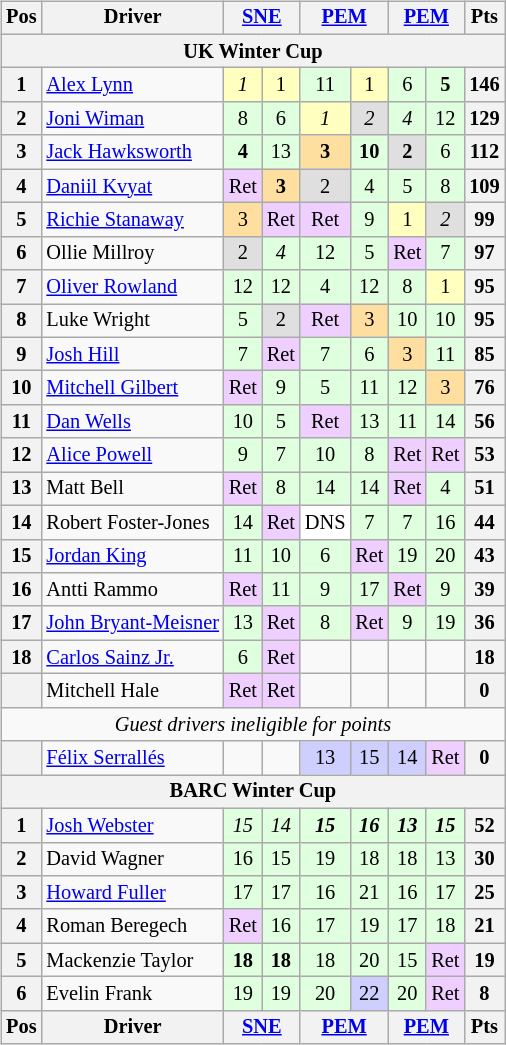<table>
<tr>
<td><br><table class="wikitable" style="font-size: 85%; text-align: center;">
<tr valign="top">
<th valign="middle">Pos</th>
<th valign="middle">Driver</th>
<th colspan="2"><a href='#'>SNE</a></th>
<th colspan="2"><a href='#'>PEM</a></th>
<th colspan="2"><a href='#'>PEM</a></th>
<th valign=middle>Pts</th>
</tr>
<tr>
<th colspan=9>UK Winter Cup</th>
</tr>
<tr>
<th>1</th>
<td align=left> <a href='#'>Alex Lynn</a></td>
<td style="background:#ffffbf;"><em>1</em></td>
<td style="background:#ffffbf;">1</td>
<td style="background:#dfffdf;">11</td>
<td style="background:#ffffbf;">1</td>
<td style="background:#dfffdf;">6</td>
<td style="background:#dfffdf;"><strong>5</strong></td>
<th>146</th>
</tr>
<tr>
<th>2</th>
<td align=left> <a href='#'>Joni Wiman</a></td>
<td style="background:#dfffdf;">8</td>
<td style="background:#dfffdf;">6</td>
<td style="background:#ffffbf;"><em>1</em></td>
<td style="background:#dfdfdf;"><em>2</em></td>
<td style="background:#dfffdf;"><em>4</em></td>
<td style="background:#dfffdf;">12</td>
<th>129</th>
</tr>
<tr>
<th>3</th>
<td align=left> <a href='#'>Jack Hawksworth</a></td>
<td style="background:#dfffdf;"><strong>4</strong></td>
<td style="background:#dfffdf;">13</td>
<td style="background:#ffdf9f;"><strong>3</strong></td>
<td style="background:#dfffdf;"><strong>10</strong></td>
<td style="background:#dfdfdf;"><strong>2</strong></td>
<td style="background:#dfffdf;">6</td>
<th>112</th>
</tr>
<tr>
<th>4</th>
<td align=left> <a href='#'>Daniil Kvyat</a></td>
<td style="background:#efcfff;">Ret</td>
<td style="background:#ffdf9f;"><strong>3</strong></td>
<td style="background:#dfdfdf;">2</td>
<td style="background:#dfffdf;">4</td>
<td style="background:#dfffdf;">5</td>
<td style="background:#dfffdf;">8</td>
<th>109</th>
</tr>
<tr>
<th>5</th>
<td align=left> <a href='#'>Richie Stanaway</a></td>
<td style="background:#ffdf9f;">3</td>
<td style="background:#efcfff;">Ret</td>
<td style="background:#efcfff;">Ret</td>
<td style="background:#dfffdf;">9</td>
<td style="background:#ffffbf;">1</td>
<td style="background:#dfdfdf;"><em>2</em></td>
<th>99</th>
</tr>
<tr>
<th>6</th>
<td align=left> Ollie Millroy</td>
<td style="background:#dfdfdf;">2</td>
<td style="background:#dfffdf;"><em>4</em></td>
<td style="background:#dfffdf;">12</td>
<td style="background:#dfffdf;">5</td>
<td style="background:#efcfff;">Ret</td>
<td style="background:#dfffdf;">7</td>
<th>97</th>
</tr>
<tr>
<th>7</th>
<td align=left> <a href='#'>Oliver Rowland</a></td>
<td style="background:#dfffdf;">12</td>
<td style="background:#dfffdf;">12</td>
<td style="background:#dfffdf;">4</td>
<td style="background:#dfffdf;">12</td>
<td style="background:#dfffdf;">8</td>
<td style="background:#ffffbf;">1</td>
<th>95</th>
</tr>
<tr>
<th>8</th>
<td align=left> Luke Wright</td>
<td style="background:#dfffdf;">5</td>
<td style="background:#dfdfdf;">2</td>
<td style="background:#efcfff;">Ret</td>
<td style="background:#ffdf9f;">3</td>
<td style="background:#dfffdf;">10</td>
<td style="background:#dfffdf;">10</td>
<th>95</th>
</tr>
<tr>
<th>9</th>
<td align=left> <a href='#'>Josh Hill</a></td>
<td style="background:#dfffdf;">7</td>
<td style="background:#efcfff;">Ret</td>
<td style="background:#dfffdf;">7</td>
<td style="background:#dfffdf;">6</td>
<td style="background:#ffdf9f;">3</td>
<td style="background:#dfffdf;">11</td>
<th>85</th>
</tr>
<tr>
<th>10</th>
<td align=left> <a href='#'>Mitchell Gilbert</a></td>
<td style="background:#efcfff;">Ret</td>
<td style="background:#dfffdf;">9</td>
<td style="background:#dfffdf;">5</td>
<td style="background:#dfffdf;">11</td>
<td style="background:#dfffdf;">12</td>
<td style="background:#ffdf9f;">3</td>
<th>76</th>
</tr>
<tr>
<th>11</th>
<td align=left> <a href='#'>Dan Wells</a></td>
<td style="background:#dfffdf;">10</td>
<td style="background:#dfffdf;">5</td>
<td style="background:#efcfff;">Ret</td>
<td style="background:#dfffdf;">13</td>
<td style="background:#dfffdf;">11</td>
<td style="background:#dfffdf;">14</td>
<th>56</th>
</tr>
<tr>
<th>12</th>
<td align=left> <a href='#'>Alice Powell</a></td>
<td style="background:#dfffdf;">9</td>
<td style="background:#dfffdf;">7</td>
<td style="background:#dfffdf;">10</td>
<td style="background:#dfffdf;">8</td>
<td style="background:#efcfff;">Ret</td>
<td style="background:#efcfff;">Ret</td>
<th>53</th>
</tr>
<tr>
<th>13</th>
<td align=left> Matt Bell</td>
<td style="background:#efcfff;">Ret</td>
<td style="background:#dfffdf;">8</td>
<td style="background:#dfffdf;">14</td>
<td style="background:#dfffdf;">14</td>
<td style="background:#efcfff;">Ret</td>
<td style="background:#dfffdf;">4</td>
<th>51</th>
</tr>
<tr>
<th>14</th>
<td align=left> Robert Foster-Jones</td>
<td style="background:#dfffdf;">14</td>
<td style="background:#efcfff;">Ret</td>
<td style="background:#ffffff;">DNS</td>
<td style="background:#dfffdf;">7</td>
<td style="background:#dfffdf;">7</td>
<td style="background:#dfffdf;">16</td>
<th>44</th>
</tr>
<tr>
<th>15</th>
<td align=left> <a href='#'>Jordan King</a></td>
<td style="background:#dfffdf;">11</td>
<td style="background:#dfffdf;">10</td>
<td style="background:#dfffdf;">6</td>
<td style="background:#efcfff;">Ret</td>
<td style="background:#dfffdf;">19</td>
<td style="background:#dfffdf;">20</td>
<th>43</th>
</tr>
<tr>
<th>16</th>
<td align=left> Antti Rammo</td>
<td style="background:#efcfff;">Ret</td>
<td style="background:#dfffdf;">11</td>
<td style="background:#dfffdf;">9</td>
<td style="background:#dfffdf;">17</td>
<td style="background:#efcfff;">Ret</td>
<td style="background:#dfffdf;">9</td>
<th>39</th>
</tr>
<tr>
<th>17</th>
<td align=left> <a href='#'>John Bryant-Meisner</a></td>
<td style="background:#dfffdf;">13</td>
<td style="background:#efcfff;">Ret</td>
<td style="background:#dfffdf;">8</td>
<td style="background:#efcfff;">Ret</td>
<td style="background:#dfffdf;">9</td>
<td style="background:#dfffdf;">19</td>
<th>36</th>
</tr>
<tr>
<th>18</th>
<td align=left> <a href='#'>Carlos Sainz Jr.</a></td>
<td style="background:#dfffdf;">6</td>
<td style="background:#efcfff;">Ret</td>
<td></td>
<td></td>
<td></td>
<td></td>
<th>18</th>
</tr>
<tr>
<th></th>
<td align=left> Mitchell Hale</td>
<td style="background:#efcfff;">Ret</td>
<td style="background:#efcfff;">Ret</td>
<td></td>
<td></td>
<td></td>
<td></td>
<th>0</th>
</tr>
<tr>
<td colspan=9 align=center><em>Guest drivers ineligible for points</em></td>
</tr>
<tr>
<th></th>
<td align=left> <a href='#'>Félix Serrallés</a></td>
<td></td>
<td></td>
<td style="background:#cfcfff;">13</td>
<td style="background:#cfcfff;">15</td>
<td style="background:#cfcfff;">14</td>
<td style="background:#efcfff;">Ret</td>
<th>0</th>
</tr>
<tr>
<th colspan=9>BARC Winter Cup</th>
</tr>
<tr>
<th>1</th>
<td align=left> <a href='#'>Josh Webster</a></td>
<td style="background:#dfffdf;"><em>15</em></td>
<td style="background:#dfffdf;"><em>14</em></td>
<td style="background:#dfffdf;"><strong><em>15</em></strong></td>
<td style="background:#dfffdf;"><strong><em>16</em></strong></td>
<td style="background:#dfffdf;"><strong><em>13</em></strong></td>
<td style="background:#dfffdf;"><strong><em>15</em></strong></td>
<th>52</th>
</tr>
<tr>
<th>2</th>
<td align=left> David Wagner</td>
<td style="background:#dfffdf;">16</td>
<td style="background:#dfffdf;">15</td>
<td style="background:#dfffdf;">19</td>
<td style="background:#dfffdf;">18</td>
<td style="background:#dfffdf;">18</td>
<td style="background:#dfffdf;">13</td>
<th>30</th>
</tr>
<tr>
<th>3</th>
<td align=left> <a href='#'>Howard Fuller</a></td>
<td style="background:#dfffdf;">17</td>
<td style="background:#dfffdf;">17</td>
<td style="background:#dfffdf;">16</td>
<td style="background:#dfffdf;">21</td>
<td style="background:#dfffdf;">16</td>
<td style="background:#dfffdf;">17</td>
<th>25</th>
</tr>
<tr>
<th>4</th>
<td align=left> Roman Beregech</td>
<td style="background:#efcfff;">Ret</td>
<td style="background:#dfffdf;">16</td>
<td style="background:#dfffdf;">17</td>
<td style="background:#dfffdf;">19</td>
<td style="background:#dfffdf;">17</td>
<td style="background:#dfffdf;">18</td>
<th>21</th>
</tr>
<tr>
<th>5</th>
<td align=left> Mackenzie Taylor</td>
<td style="background:#dfffdf;"><strong>18</strong></td>
<td style="background:#dfffdf;"><strong>18</strong></td>
<td style="background:#dfffdf;">18</td>
<td style="background:#dfffdf;">20</td>
<td style="background:#dfffdf;">15</td>
<td style="background:#efcfff;">Ret</td>
<th>19</th>
</tr>
<tr>
<th>6</th>
<td align=left> Evelin Frank</td>
<td style="background:#dfffdf;">19</td>
<td style="background:#dfffdf;">19</td>
<td style="background:#dfffdf;">20</td>
<td style="background:#cfcfff;">22</td>
<td style="background:#dfffdf;">20</td>
<td style="background:#efcfff;">Ret</td>
<th>8</th>
</tr>
<tr valign="top">
<th valign="middle">Pos</th>
<th valign="middle">Driver</th>
<th colspan="2"><a href='#'>SNE</a></th>
<th colspan="2"><a href='#'>PEM</a></th>
<th colspan="2"><a href='#'>PEM</a></th>
<th valign=middle>Pts</th>
</tr>
</table>
</td>
<td valign="top"><br></td>
</tr>
</table>
